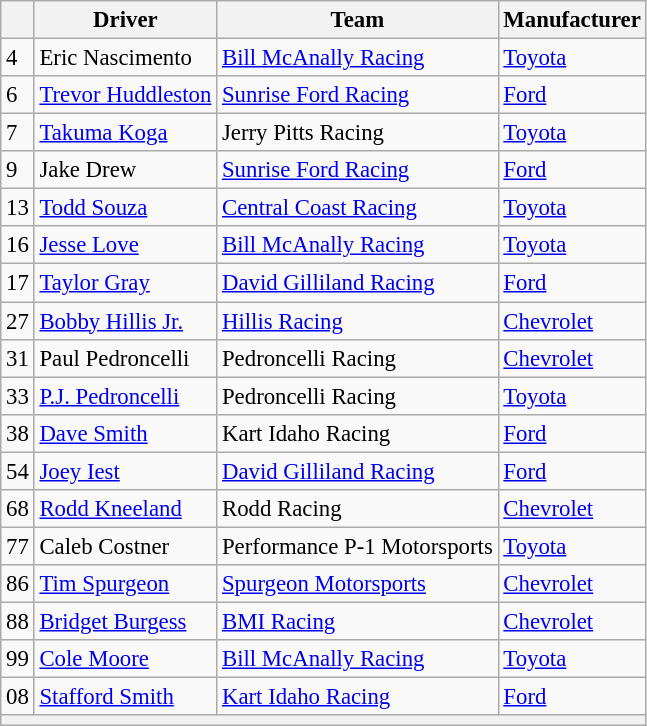<table class="wikitable" style="font-size:95%">
<tr>
<th></th>
<th>Driver</th>
<th>Team</th>
<th>Manufacturer</th>
</tr>
<tr>
<td>4</td>
<td>Eric Nascimento</td>
<td><a href='#'>Bill McAnally Racing</a></td>
<td><a href='#'>Toyota</a></td>
</tr>
<tr>
<td>6</td>
<td><a href='#'>Trevor Huddleston</a></td>
<td><a href='#'>Sunrise Ford Racing</a></td>
<td><a href='#'>Ford</a></td>
</tr>
<tr>
<td>7</td>
<td><a href='#'>Takuma Koga</a></td>
<td>Jerry Pitts Racing</td>
<td><a href='#'>Toyota</a></td>
</tr>
<tr>
<td>9</td>
<td>Jake Drew</td>
<td><a href='#'>Sunrise Ford Racing</a></td>
<td><a href='#'>Ford</a></td>
</tr>
<tr>
<td>13</td>
<td><a href='#'>Todd Souza</a></td>
<td><a href='#'>Central Coast Racing</a></td>
<td><a href='#'>Toyota</a></td>
</tr>
<tr>
<td>16</td>
<td><a href='#'>Jesse Love</a></td>
<td><a href='#'>Bill McAnally Racing</a></td>
<td><a href='#'>Toyota</a></td>
</tr>
<tr>
<td>17</td>
<td><a href='#'>Taylor Gray</a></td>
<td><a href='#'>David Gilliland Racing</a></td>
<td><a href='#'>Ford</a></td>
</tr>
<tr>
<td>27</td>
<td><a href='#'>Bobby Hillis Jr.</a></td>
<td><a href='#'>Hillis Racing</a></td>
<td><a href='#'>Chevrolet</a></td>
</tr>
<tr>
<td>31</td>
<td>Paul Pedroncelli</td>
<td>Pedroncelli Racing</td>
<td><a href='#'>Chevrolet</a></td>
</tr>
<tr>
<td>33</td>
<td><a href='#'>P.J. Pedroncelli</a></td>
<td>Pedroncelli Racing</td>
<td><a href='#'>Toyota</a></td>
</tr>
<tr>
<td>38</td>
<td><a href='#'>Dave Smith</a></td>
<td>Kart Idaho Racing</td>
<td><a href='#'>Ford</a></td>
</tr>
<tr>
<td>54</td>
<td><a href='#'>Joey Iest</a></td>
<td><a href='#'>David Gilliland Racing</a></td>
<td><a href='#'>Ford</a></td>
</tr>
<tr>
<td>68</td>
<td><a href='#'>Rodd Kneeland</a></td>
<td>Rodd Racing</td>
<td><a href='#'>Chevrolet</a></td>
</tr>
<tr>
<td>77</td>
<td>Caleb Costner</td>
<td>Performance P-1 Motorsports</td>
<td><a href='#'>Toyota</a></td>
</tr>
<tr>
<td>86</td>
<td><a href='#'>Tim Spurgeon</a></td>
<td><a href='#'>Spurgeon Motorsports</a></td>
<td><a href='#'>Chevrolet</a></td>
</tr>
<tr>
<td>88</td>
<td><a href='#'>Bridget Burgess</a></td>
<td><a href='#'>BMI Racing</a></td>
<td><a href='#'>Chevrolet</a></td>
</tr>
<tr>
<td>99</td>
<td><a href='#'>Cole Moore</a></td>
<td><a href='#'>Bill McAnally Racing</a></td>
<td><a href='#'>Toyota</a></td>
</tr>
<tr>
<td>08</td>
<td><a href='#'>Stafford Smith</a></td>
<td><a href='#'>Kart Idaho Racing</a></td>
<td><a href='#'>Ford</a></td>
</tr>
<tr>
<th colspan="7"></th>
</tr>
</table>
